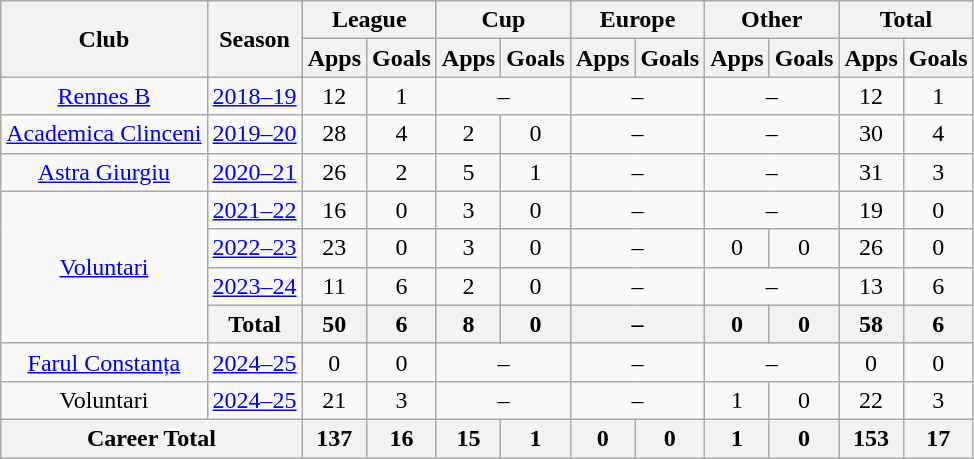<table class="wikitable" style="font-size:100%; text-align: center;">
<tr>
<th rowspan="2">Club</th>
<th rowspan="2">Season</th>
<th colspan="2">League</th>
<th colspan="2">Cup</th>
<th colspan="2">Europe</th>
<th colspan="2">Other</th>
<th colspan="2">Total</th>
</tr>
<tr>
<th>Apps</th>
<th>Goals</th>
<th>Apps</th>
<th>Goals</th>
<th>Apps</th>
<th>Goals</th>
<th>Apps</th>
<th>Goals</th>
<th>Apps</th>
<th>Goals</th>
</tr>
<tr>
<td><a href='#'>Rennes B</a></td>
<td><a href='#'>2018–19</a></td>
<td>12</td>
<td>1</td>
<td colspan="2">–</td>
<td colspan="2">–</td>
<td colspan="2">–</td>
<td>12</td>
<td>1</td>
</tr>
<tr>
<td><a href='#'>Academica Clinceni</a></td>
<td><a href='#'>2019–20</a></td>
<td>28</td>
<td>4</td>
<td>2</td>
<td>0</td>
<td colspan="2">–</td>
<td colspan="2">–</td>
<td>30</td>
<td>4</td>
</tr>
<tr>
<td><a href='#'>Astra Giurgiu</a></td>
<td><a href='#'>2020–21</a></td>
<td>26</td>
<td>2</td>
<td>5</td>
<td>1</td>
<td colspan="2">–</td>
<td colspan="2">–</td>
<td>31</td>
<td>3</td>
</tr>
<tr>
<td rowspan="4"><a href='#'>Voluntari</a></td>
<td><a href='#'>2021–22</a></td>
<td>16</td>
<td>0</td>
<td>3</td>
<td>0</td>
<td colspan="2">–</td>
<td colspan="2">–</td>
<td>19</td>
<td>0</td>
</tr>
<tr>
<td><a href='#'>2022–23</a></td>
<td>23</td>
<td>0</td>
<td>3</td>
<td>0</td>
<td colspan="2">–</td>
<td>0</td>
<td>0</td>
<td>26</td>
<td>0</td>
</tr>
<tr>
<td><a href='#'>2023–24</a></td>
<td>11</td>
<td>6</td>
<td>2</td>
<td>0</td>
<td colspan="2">–</td>
<td colspan="2">–</td>
<td>13</td>
<td>6</td>
</tr>
<tr>
<th colspan="1">Total</th>
<th>50</th>
<th>6</th>
<th>8</th>
<th>0</th>
<th colspan="2">–</th>
<th>0</th>
<th>0</th>
<th>58</th>
<th>6</th>
</tr>
<tr>
<td rowspan="1"><a href='#'>Farul Constanța</a></td>
<td><a href='#'>2024–25</a></td>
<td>0</td>
<td>0</td>
<td colspan="2">–</td>
<td colspan="2">–</td>
<td colspan="2">–</td>
<td>0</td>
<td>0</td>
</tr>
<tr>
<td rowspan="1">Voluntari</td>
<td><a href='#'>2024–25</a></td>
<td>21</td>
<td>3</td>
<td colspan="2">–</td>
<td colspan="2">–</td>
<td>1</td>
<td>0</td>
<td>22</td>
<td>3</td>
</tr>
<tr>
<th colspan="2">Career Total</th>
<th>137</th>
<th>16</th>
<th>15</th>
<th>1</th>
<th>0</th>
<th>0</th>
<th>1</th>
<th>0</th>
<th>153</th>
<th>17</th>
</tr>
</table>
